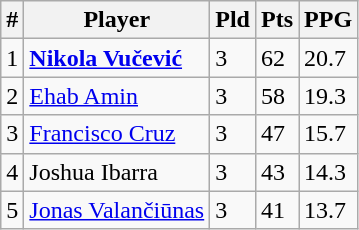<table class=wikitable width=auto>
<tr>
<th>#</th>
<th>Player</th>
<th>Pld</th>
<th>Pts</th>
<th>PPG</th>
</tr>
<tr>
<td>1</td>
<td> <strong><a href='#'>Nikola Vučević</a></strong></td>
<td>3</td>
<td>62</td>
<td>20.7</td>
</tr>
<tr>
<td>2</td>
<td> <a href='#'>Ehab Amin</a></td>
<td>3</td>
<td>58</td>
<td>19.3</td>
</tr>
<tr>
<td>3</td>
<td> <a href='#'>Francisco Cruz</a></td>
<td>3</td>
<td>47</td>
<td>15.7</td>
</tr>
<tr>
<td>4</td>
<td> Joshua Ibarra</td>
<td>3</td>
<td>43</td>
<td>14.3</td>
</tr>
<tr>
<td>5</td>
<td> <a href='#'>Jonas Valančiūnas</a></td>
<td>3</td>
<td>41</td>
<td>13.7</td>
</tr>
</table>
